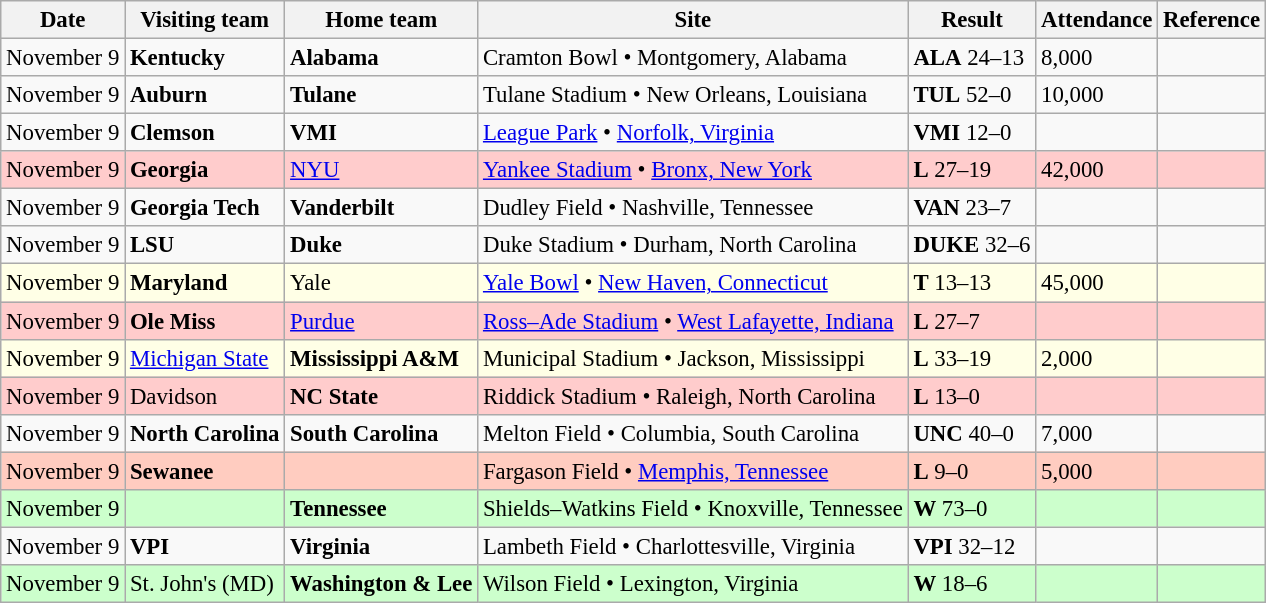<table class="wikitable" style="font-size:95%;">
<tr>
<th>Date</th>
<th>Visiting team</th>
<th>Home team</th>
<th>Site</th>
<th>Result</th>
<th>Attendance</th>
<th class="unsortable">Reference</th>
</tr>
<tr bgcolor=>
<td>November 9</td>
<td><strong>Kentucky</strong></td>
<td><strong>Alabama</strong></td>
<td>Cramton Bowl • Montgomery, Alabama</td>
<td><strong>ALA</strong> 24–13</td>
<td>8,000</td>
<td></td>
</tr>
<tr bgcolor=>
<td>November 9</td>
<td><strong>Auburn</strong></td>
<td><strong>Tulane</strong></td>
<td>Tulane Stadium • New Orleans, Louisiana</td>
<td><strong>TUL</strong> 52–0</td>
<td>10,000</td>
<td></td>
</tr>
<tr bgcolor=>
<td>November 9</td>
<td><strong>Clemson</strong></td>
<td><strong>VMI</strong></td>
<td><a href='#'>League Park</a> • <a href='#'>Norfolk, Virginia</a></td>
<td><strong>VMI</strong> 12–0</td>
<td></td>
<td></td>
</tr>
<tr bgcolor=ffcccc>
<td>November 9</td>
<td><strong>Georgia</strong></td>
<td><a href='#'>NYU</a></td>
<td><a href='#'>Yankee Stadium</a> • <a href='#'>Bronx, New York</a></td>
<td><strong>L</strong> 27–19</td>
<td>42,000</td>
<td></td>
</tr>
<tr bgcolor=>
<td>November 9</td>
<td><strong>Georgia Tech</strong></td>
<td><strong>Vanderbilt</strong></td>
<td>Dudley Field • Nashville, Tennessee</td>
<td><strong>VAN</strong> 23–7</td>
<td></td>
<td></td>
</tr>
<tr bgcolor=>
<td>November 9</td>
<td><strong>LSU</strong></td>
<td><strong>Duke</strong></td>
<td>Duke Stadium • Durham, North Carolina</td>
<td><strong>DUKE</strong> 32–6</td>
<td></td>
<td></td>
</tr>
<tr bgcolor=ffffe6>
<td>November 9</td>
<td><strong>Maryland</strong></td>
<td>Yale</td>
<td><a href='#'>Yale Bowl</a> • <a href='#'>New Haven, Connecticut</a></td>
<td><strong>T</strong> 13–13</td>
<td>45,000</td>
<td></td>
</tr>
<tr bgcolor=ffcccc>
<td>November 9</td>
<td><strong>Ole Miss</strong></td>
<td><a href='#'>Purdue</a></td>
<td><a href='#'>Ross–Ade Stadium</a> • <a href='#'>West Lafayette, Indiana</a></td>
<td><strong>L</strong> 27–7</td>
<td></td>
<td></td>
</tr>
<tr bgcolor=ffffe6>
<td>November 9</td>
<td><a href='#'>Michigan State</a></td>
<td><strong>Mississippi A&M</strong></td>
<td>Municipal Stadium • Jackson, Mississippi</td>
<td><strong>L</strong> 33–19</td>
<td>2,000</td>
<td></td>
</tr>
<tr bgcolor=ffcccc>
<td>November 9</td>
<td>Davidson</td>
<td><strong>NC State</strong></td>
<td>Riddick Stadium • Raleigh, North Carolina</td>
<td><strong>L</strong> 13–0</td>
<td></td>
<td></td>
</tr>
<tr bgcolor=>
<td>November 9</td>
<td><strong>North Carolina</strong></td>
<td><strong>South Carolina</strong></td>
<td>Melton Field • Columbia, South Carolina</td>
<td><strong>UNC</strong> 40–0</td>
<td>7,000</td>
<td></td>
</tr>
<tr bgcolor=ffccc>
<td>November 9</td>
<td><strong>Sewanee</strong></td>
<td></td>
<td>Fargason Field • <a href='#'>Memphis, Tennessee</a></td>
<td><strong>L</strong> 9–0</td>
<td>5,000</td>
<td></td>
</tr>
<tr bgcolor=ccffcc>
<td>November 9</td>
<td></td>
<td><strong>Tennessee</strong></td>
<td>Shields–Watkins Field • Knoxville, Tennessee</td>
<td><strong>W</strong> 73–0</td>
<td></td>
<td></td>
</tr>
<tr bgcolor=>
<td>November 9</td>
<td><strong>VPI</strong></td>
<td><strong>Virginia</strong></td>
<td>Lambeth Field • Charlottesville, Virginia</td>
<td><strong>VPI</strong> 32–12</td>
<td></td>
<td></td>
</tr>
<tr bgcolor=ccffcc>
<td>November 9</td>
<td>St. John's (MD)</td>
<td><strong>Washington & Lee</strong></td>
<td>Wilson Field • Lexington, Virginia</td>
<td><strong>W</strong> 18–6</td>
<td></td>
<td></td>
</tr>
</table>
